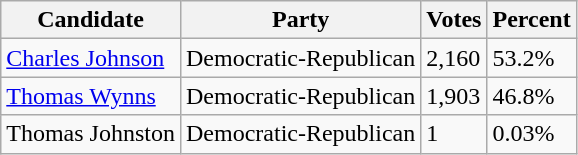<table class=wikitable>
<tr>
<th>Candidate</th>
<th>Party</th>
<th>Votes</th>
<th>Percent</th>
</tr>
<tr>
<td><a href='#'>Charles Johnson</a></td>
<td>Democratic-Republican</td>
<td>2,160</td>
<td>53.2%</td>
</tr>
<tr>
<td><a href='#'>Thomas Wynns</a></td>
<td>Democratic-Republican</td>
<td>1,903</td>
<td>46.8%</td>
</tr>
<tr>
<td>Thomas Johnston</td>
<td>Democratic-Republican</td>
<td>1</td>
<td>0.03%</td>
</tr>
</table>
